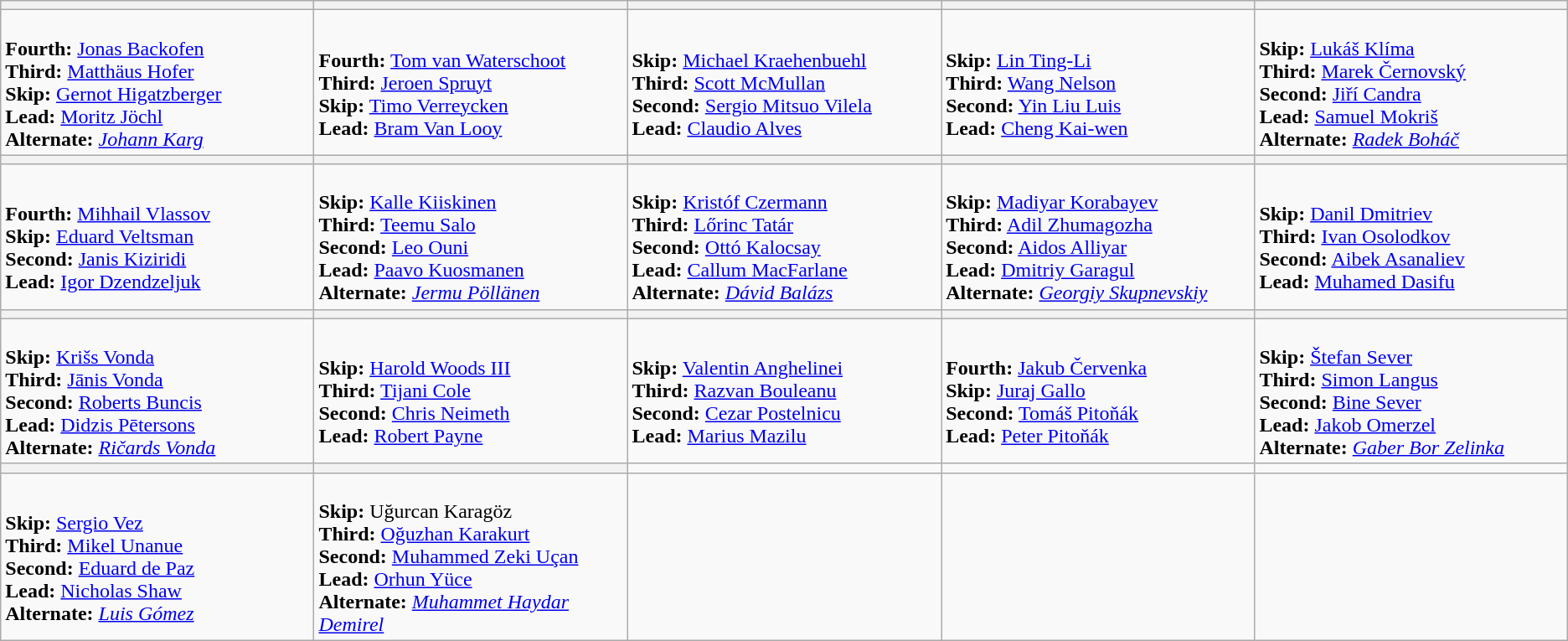<table class=wikitable>
<tr>
<th width=250></th>
<th width=250></th>
<th width=250></th>
<th width=250></th>
<th width=250></th>
</tr>
<tr>
<td><br><strong>Fourth:</strong> <a href='#'>Jonas Backofen</a><br>
<strong>Third:</strong> <a href='#'>Matthäus Hofer</a><br>
<strong>Skip:</strong> <a href='#'>Gernot Higatzberger</a><br>
<strong>Lead:</strong> <a href='#'>Moritz Jöchl</a><br>
<strong>Alternate:</strong> <em><a href='#'>Johann Karg</a></em></td>
<td><br><strong>Fourth:</strong> <a href='#'>Tom van Waterschoot</a><br>
<strong>Third:</strong> <a href='#'>Jeroen Spruyt</a><br>
<strong>Skip:</strong> <a href='#'>Timo Verreycken</a><br>
<strong>Lead:</strong> <a href='#'>Bram Van Looy</a></td>
<td><br><strong>Skip:</strong> <a href='#'>Michael Kraehenbuehl</a><br>
<strong>Third:</strong>  <a href='#'>Scott McMullan</a><br>
<strong>Second:</strong> <a href='#'>Sergio Mitsuo Vilela</a><br>
<strong>Lead:</strong> <a href='#'>Claudio Alves</a></td>
<td><br><strong>Skip:</strong> <a href='#'>Lin Ting-Li</a><br>
<strong>Third:</strong> <a href='#'>Wang Nelson</a><br>
<strong>Second:</strong> <a href='#'>Yin Liu Luis</a><br>
<strong>Lead:</strong> <a href='#'>Cheng Kai-wen</a></td>
<td><br><strong>Skip:</strong> <a href='#'>Lukáš Klíma</a><br>
<strong>Third:</strong> <a href='#'>Marek Černovský</a><br>
<strong>Second:</strong> <a href='#'>Jiří Candra</a><br>
<strong>Lead:</strong> <a href='#'>Samuel Mokriš</a><br>
<strong>Alternate:</strong> <em><a href='#'>Radek Boháč</a></em></td>
</tr>
<tr>
<th width=250></th>
<th width=250></th>
<th width=250></th>
<th width=250></th>
<th width=250></th>
</tr>
<tr>
<td><br><strong>Fourth:</strong> <a href='#'>Mihhail Vlassov</a><br>
<strong>Skip:</strong> <a href='#'>Eduard Veltsman</a><br>
<strong>Second:</strong> <a href='#'>Janis Kiziridi</a><br>
<strong>Lead:</strong> <a href='#'>Igor Dzendzeljuk</a></td>
<td><br><strong>Skip:</strong> <a href='#'>Kalle Kiiskinen</a><br>
<strong>Third:</strong> <a href='#'>Teemu Salo</a><br>
<strong>Second:</strong> <a href='#'>Leo Ouni</a><br>
<strong>Lead:</strong> <a href='#'>Paavo Kuosmanen</a><br>
<strong>Alternate:</strong> <em><a href='#'>Jermu Pöllänen</a></em></td>
<td><br><strong>Skip:</strong> <a href='#'>Kristóf Czermann</a><br>
<strong>Third:</strong> <a href='#'>Lőrinc Tatár</a><br>
<strong>Second:</strong> <a href='#'>Ottó Kalocsay</a><br>
<strong>Lead:</strong> <a href='#'>Callum MacFarlane</a><br>
<strong>Alternate:</strong> <em><a href='#'>Dávid Balázs</a></em></td>
<td><br><strong>Skip:</strong> <a href='#'>Madiyar Korabayev</a><br>
<strong>Third:</strong> <a href='#'>Adil Zhumagozha</a><br>
<strong>Second:</strong> <a href='#'>Aidos Alliyar</a><br>
<strong>Lead:</strong> <a href='#'>Dmitriy Garagul</a><br>
<strong>Alternate:</strong> <em><a href='#'>Georgiy Skupnevskiy</a></em></td>
<td><br><strong>Skip:</strong> <a href='#'>Danil Dmitriev</a><br>
<strong>Third:</strong> <a href='#'>Ivan Osolodkov</a><br>
<strong>Second:</strong> <a href='#'>Aibek Asanaliev</a><br>
<strong>Lead:</strong> <a href='#'>Muhamed Dasifu</a></td>
</tr>
<tr>
<th width=250></th>
<th width=250></th>
<th width=250></th>
<th width=250></th>
<th width=250></th>
</tr>
<tr>
<td><br><strong>Skip:</strong> <a href='#'>Krišs Vonda</a><br>
<strong>Third:</strong> <a href='#'>Jānis Vonda</a><br>
<strong>Second:</strong> <a href='#'>Roberts Buncis</a><br>
<strong>Lead:</strong> <a href='#'>Didzis Pētersons</a><br>
<strong>Alternate:</strong> <em><a href='#'>Ričards Vonda</a></em></td>
<td><br><strong>Skip:</strong> <a href='#'>Harold Woods III</a><br>
<strong>Third:</strong> <a href='#'>Tijani Cole</a><br>
<strong>Second:</strong> <a href='#'>Chris Neimeth</a><br>
<strong>Lead:</strong> <a href='#'>Robert Payne</a></td>
<td><br><strong>Skip:</strong> <a href='#'>Valentin Anghelinei</a><br>
<strong>Third:</strong> <a href='#'>Razvan Bouleanu</a><br>
<strong>Second:</strong> <a href='#'>Cezar Postelnicu</a><br>
<strong>Lead:</strong> <a href='#'>Marius Mazilu</a></td>
<td><br><strong>Fourth:</strong> <a href='#'>Jakub Červenka</a><br>
<strong>Skip:</strong> <a href='#'>Juraj Gallo</a><br>
<strong>Second:</strong> <a href='#'>Tomáš Pitoňák</a><br>
<strong>Lead:</strong> <a href='#'>Peter Pitoňák</a></td>
<td><br><strong>Skip:</strong> <a href='#'>Štefan Sever</a><br>
<strong>Third:</strong> <a href='#'>Simon Langus</a><br>
<strong>Second:</strong> <a href='#'>Bine Sever</a><br>
<strong>Lead:</strong> <a href='#'>Jakob Omerzel</a><br>
<strong>Alternate:</strong> <em><a href='#'>Gaber Bor Zelinka</a></em></td>
</tr>
<tr>
<th width=250></th>
<th width=250></th>
<td></td>
<td></td>
<td></td>
</tr>
<tr>
<td><br><strong>Skip:</strong> <a href='#'>Sergio Vez</a><br>
<strong>Third:</strong> <a href='#'>Mikel Unanue</a><br>
<strong>Second:</strong> <a href='#'>Eduard de Paz</a><br>
<strong>Lead:</strong> <a href='#'>Nicholas Shaw</a><br>
<strong>Alternate:</strong> <em><a href='#'>Luis Gómez</a></em></td>
<td><br><strong>Skip:</strong> Uğurcan Karagöz<br>
<strong>Third:</strong> <a href='#'>Oğuzhan Karakurt</a><br>
<strong>Second:</strong> <a href='#'>Muhammed Zeki Uçan</a><br>
<strong>Lead:</strong> <a href='#'>Orhun Yüce</a><br>
<strong>Alternate:</strong> <em><a href='#'>Muhammet Haydar Demirel</a></em></td>
<td></td>
<td></td>
<td></td>
</tr>
</table>
